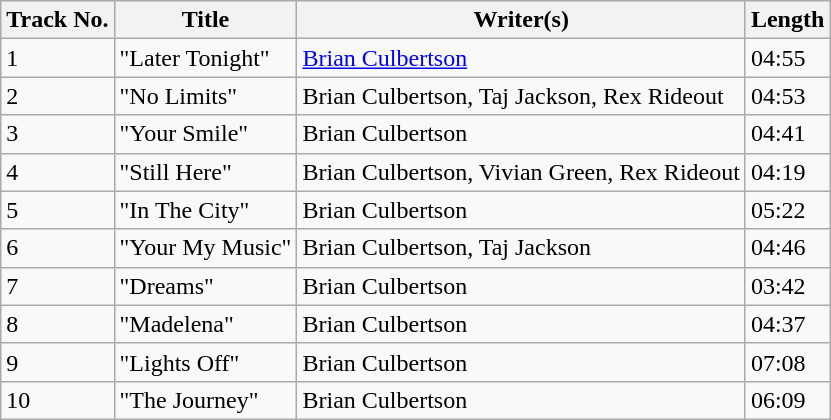<table class="wikitable">
<tr>
<th>Track No.</th>
<th>Title</th>
<th>Writer(s)</th>
<th>Length</th>
</tr>
<tr>
<td>1</td>
<td>"Later Tonight"</td>
<td><a href='#'>Brian Culbertson</a></td>
<td>04:55</td>
</tr>
<tr>
<td>2</td>
<td>"No Limits"</td>
<td>Brian Culbertson, Taj Jackson, Rex Rideout</td>
<td>04:53</td>
</tr>
<tr>
<td>3</td>
<td>"Your Smile"</td>
<td>Brian Culbertson</td>
<td>04:41</td>
</tr>
<tr>
<td>4</td>
<td>"Still Here"</td>
<td>Brian Culbertson, Vivian Green, Rex Rideout</td>
<td>04:19</td>
</tr>
<tr>
<td>5</td>
<td>"In The City"</td>
<td>Brian Culbertson</td>
<td>05:22</td>
</tr>
<tr>
<td>6</td>
<td>"Your My Music"</td>
<td>Brian Culbertson, Taj Jackson</td>
<td>04:46</td>
</tr>
<tr>
<td>7</td>
<td>"Dreams"</td>
<td>Brian Culbertson</td>
<td>03:42</td>
</tr>
<tr>
<td>8</td>
<td>"Madelena"</td>
<td>Brian Culbertson</td>
<td>04:37</td>
</tr>
<tr>
<td>9</td>
<td>"Lights Off"</td>
<td>Brian Culbertson</td>
<td>07:08</td>
</tr>
<tr>
<td>10</td>
<td>"The Journey"</td>
<td>Brian Culbertson</td>
<td>06:09</td>
</tr>
</table>
